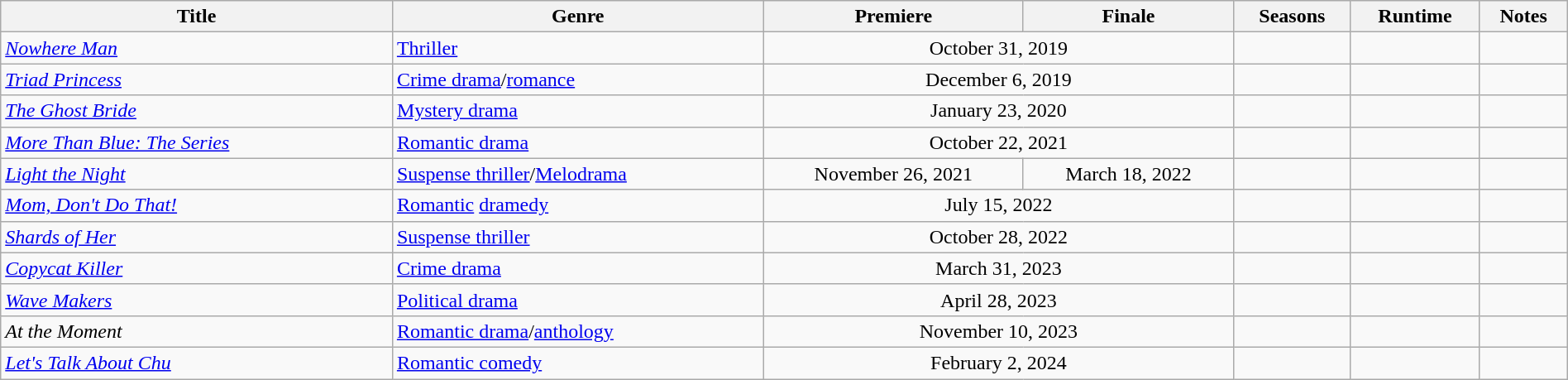<table class="wikitable sortable" style="width:100%">
<tr>
<th scope="col" style="width:25%;">Title</th>
<th>Genre</th>
<th>Premiere</th>
<th>Finale</th>
<th>Seasons</th>
<th>Runtime</th>
<th>Notes</th>
</tr>
<tr>
<td><em><a href='#'>Nowhere Man</a></em></td>
<td><a href='#'>Thriller</a></td>
<td colspan="2" style="text-align:center">October 31, 2019</td>
<td></td>
<td></td>
<td></td>
</tr>
<tr>
<td><em><a href='#'>Triad Princess</a></em></td>
<td><a href='#'>Crime drama</a>/<a href='#'>romance</a></td>
<td colspan="2" style="text-align:center">December 6, 2019</td>
<td></td>
<td></td>
<td></td>
</tr>
<tr>
<td><em><a href='#'>The Ghost Bride</a></em></td>
<td><a href='#'>Mystery drama</a></td>
<td colspan="2" style="text-align:center">January 23, 2020</td>
<td></td>
<td></td>
<td></td>
</tr>
<tr>
<td><em><a href='#'>More Than Blue: The Series</a></em></td>
<td><a href='#'>Romantic drama</a></td>
<td colspan="2" style="text-align:center">October 22, 2021</td>
<td></td>
<td></td>
<td></td>
</tr>
<tr>
<td><em><a href='#'>Light the Night</a></em></td>
<td><a href='#'>Suspense thriller</a>/<a href='#'>Melodrama</a></td>
<td style="text-align:center">November 26, 2021</td>
<td style="text-align:center">March 18, 2022</td>
<td></td>
<td></td>
<td></td>
</tr>
<tr>
<td><em><a href='#'>Mom, Don't Do That!</a></em></td>
<td><a href='#'>Romantic</a> <a href='#'>dramedy</a></td>
<td colspan="2" style="text-align:center">July 15, 2022</td>
<td></td>
<td></td>
<td></td>
</tr>
<tr>
<td><em><a href='#'>Shards of Her</a></em></td>
<td><a href='#'>Suspense thriller</a></td>
<td colspan="2" style="text-align:center">October 28, 2022</td>
<td></td>
<td></td>
<td></td>
</tr>
<tr>
<td><em><a href='#'>Copycat Killer</a></em></td>
<td><a href='#'>Crime drama</a></td>
<td colspan="2" style="text-align:center">March 31, 2023</td>
<td></td>
<td></td>
<td></td>
</tr>
<tr>
<td><em><a href='#'>Wave Makers</a></em></td>
<td><a href='#'>Political drama</a></td>
<td colspan="2" style="text-align:center">April 28, 2023</td>
<td></td>
<td></td>
<td></td>
</tr>
<tr>
<td><em>At the Moment</em></td>
<td><a href='#'>Romantic drama</a>/<a href='#'>anthology</a></td>
<td colspan="2" style="text-align:center">November 10, 2023</td>
<td></td>
<td></td>
<td></td>
</tr>
<tr>
<td><em><a href='#'>Let's Talk About Chu</a></em></td>
<td><a href='#'>Romantic comedy</a></td>
<td colspan="2" style="text-align:center">February 2, 2024</td>
<td></td>
<td></td>
<td></td>
</tr>
</table>
